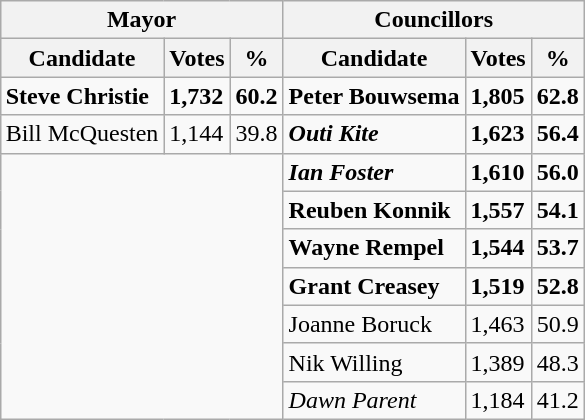<table class="wikitable collapsible collapsed" align="right">
<tr>
<th colspan=3>Mayor</th>
<th colspan=4>Councillors</th>
</tr>
<tr>
<th>Candidate</th>
<th>Votes</th>
<th>%</th>
<th>Candidate</th>
<th>Votes</th>
<th>%</th>
</tr>
<tr>
<td><strong>Steve Christie</strong></td>
<td><strong>1,732</strong></td>
<td><strong>60.2</strong></td>
<td><strong>Peter Bouwsema</strong></td>
<td><strong>1,805</strong></td>
<td><strong>62.8</strong></td>
</tr>
<tr>
<td>Bill McQuesten</td>
<td>1,144</td>
<td>39.8</td>
<td><strong><em>Outi Kite</em></strong></td>
<td><strong>1,623</strong></td>
<td><strong>56.4</strong></td>
</tr>
<tr>
<td rowspan=7 colspan=3></td>
<td><strong><em>Ian Foster</em></strong></td>
<td><strong>1,610</strong></td>
<td><strong>56.0</strong></td>
</tr>
<tr>
<td><strong>Reuben Konnik</strong></td>
<td><strong>1,557</strong></td>
<td><strong>54.1</strong></td>
</tr>
<tr>
<td><strong>Wayne Rempel</strong></td>
<td><strong>1,544</strong></td>
<td><strong>53.7</strong></td>
</tr>
<tr>
<td><strong>Grant Creasey</strong></td>
<td><strong>1,519</strong></td>
<td><strong>52.8</strong></td>
</tr>
<tr>
<td>Joanne Boruck</td>
<td>1,463</td>
<td>50.9</td>
</tr>
<tr>
<td>Nik Willing</td>
<td>1,389</td>
<td>48.3</td>
</tr>
<tr>
<td><em>Dawn Parent</em></td>
<td>1,184</td>
<td>41.2</td>
</tr>
</table>
